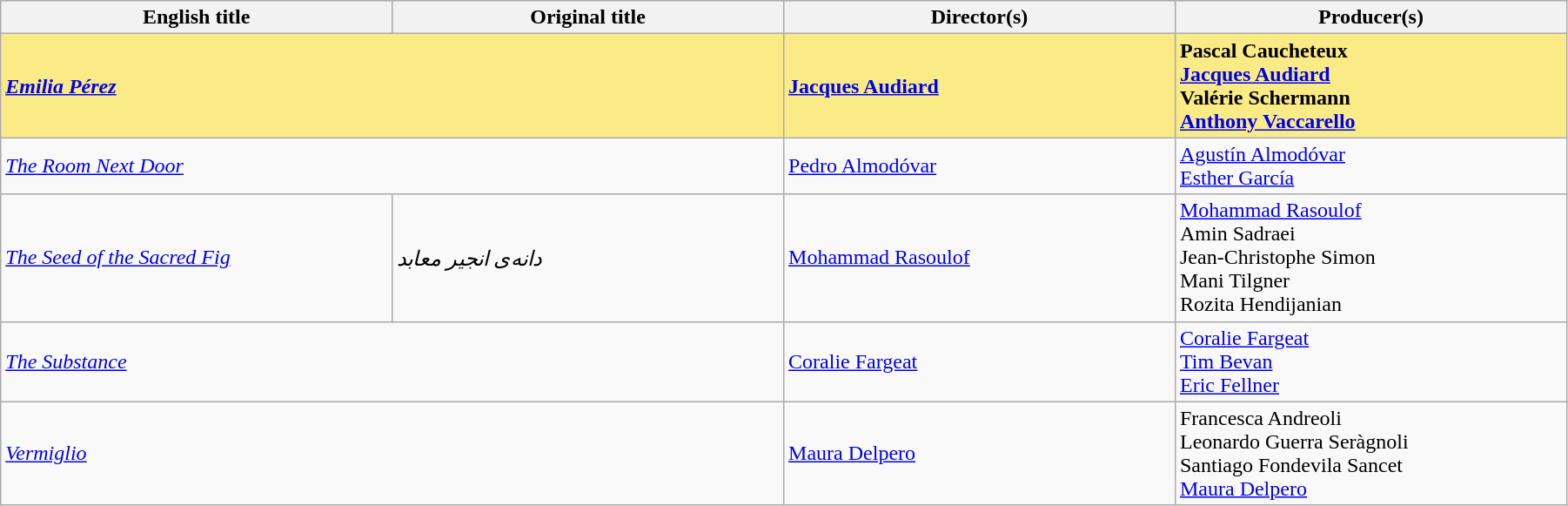<table class="sortable wikitable" width="95%" cellpadding="5">
<tr>
<th width="20%">English title</th>
<th width="20%">Original title</th>
<th width="20%">Director(s)</th>
<th width="20%">Producer(s)</th>
</tr>
<tr>
<td colspan="2" style="background:#FAEB86"><strong><em><a href='#'>Emilia Pérez</a></em></strong></td>
<td style="background:#FAEB86"> <strong><a href='#'>Jacques Audiard</a></strong></td>
<td style="background:#FAEB86"><strong>Pascal Caucheteux</strong><br><strong><a href='#'>Jacques Audiard</a></strong><br><strong>Valérie Schermann</strong><br><strong><a href='#'>Anthony Vaccarello</a></strong></td>
</tr>
<tr>
<td colspan="2"><em><a href='#'>The Room Next Door</a></em></td>
<td> <a href='#'>Pedro Almodóvar</a></td>
<td><a href='#'>Agustín Almodóvar</a><br><a href='#'>Esther García</a></td>
</tr>
<tr>
<td><em><a href='#'>The Seed of the Sacred Fig</a></em></td>
<td><em>دانه‌ی انجیر معابد</em></td>
<td> <a href='#'>Mohammad Rasoulof</a></td>
<td><a href='#'>Mohammad Rasoulof</a><br>Amin Sadraei<br>Jean-Christophe Simon<br>Mani Tilgner<br>Rozita Hendijanian</td>
</tr>
<tr>
<td colspan="2"><em><a href='#'>The Substance</a></em></td>
<td> <a href='#'>Coralie Fargeat</a></td>
<td><a href='#'>Coralie Fargeat</a><br><a href='#'>Tim Bevan</a><br><a href='#'>Eric Fellner</a></td>
</tr>
<tr>
<td colspan="2"><em><a href='#'>Vermiglio</a></em></td>
<td> <a href='#'>Maura Delpero</a></td>
<td>Francesca Andreoli<br>Leonardo Guerra Seràgnoli<br>Santiago Fondevila Sancet<br><a href='#'>Maura Delpero</a></td>
</tr>
</table>
